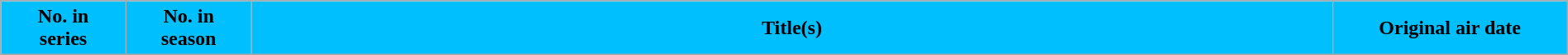<table class="wikitable plainrowheaders" style="width:100%;">
<tr>
<th scope="col" style="background-color: #00BFFF; color:#000; width:8%;">No. in<br>series</th>
<th scope="col" style="background-color: #00BFFF; color:#000; width:8%;">No. in<br>season</th>
<th scope="col" style="background-color: #00BFFF; color:#000; width:69%;">Title(s)</th>
<th scope="col" style="background-color: #00BFFF; color:#000; width:15%;">Original air date<br>








</th>
</tr>
</table>
